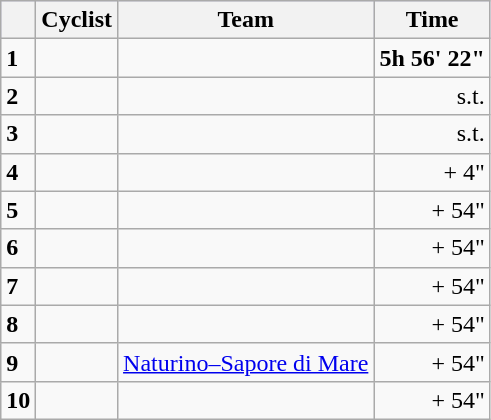<table class="wikitable">
<tr style="background:#ccccff;">
<th></th>
<th>Cyclist</th>
<th>Team</th>
<th>Time</th>
</tr>
<tr>
<td><strong>1</strong></td>
<td><strong></strong></td>
<td><strong></strong></td>
<td align="right"><strong>5h 56' 22"</strong></td>
</tr>
<tr>
<td><strong>2</strong></td>
<td></td>
<td></td>
<td align="right">s.t.</td>
</tr>
<tr>
<td><strong>3</strong></td>
<td></td>
<td></td>
<td align="right">s.t.</td>
</tr>
<tr>
<td><strong>4</strong></td>
<td></td>
<td></td>
<td align="right">+ 4"</td>
</tr>
<tr>
<td><strong>5</strong></td>
<td></td>
<td></td>
<td align="right">+ 54"</td>
</tr>
<tr>
<td><strong>6</strong></td>
<td></td>
<td></td>
<td align="right">+ 54"</td>
</tr>
<tr>
<td><strong>7</strong></td>
<td></td>
<td></td>
<td align="right">+ 54"</td>
</tr>
<tr>
<td><strong>8</strong></td>
<td></td>
<td></td>
<td align="right">+ 54"</td>
</tr>
<tr>
<td><strong>9</strong></td>
<td></td>
<td><a href='#'>Naturino–Sapore di Mare</a></td>
<td align="right">+ 54"</td>
</tr>
<tr>
<td><strong>10</strong></td>
<td></td>
<td></td>
<td align="right">+ 54"</td>
</tr>
</table>
